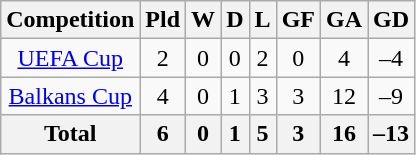<table class="wikitable" style="text-align: center;">
<tr>
<th>Competition</th>
<th>Pld</th>
<th>W</th>
<th>D</th>
<th>L</th>
<th>GF</th>
<th>GA</th>
<th>GD</th>
</tr>
<tr>
<td><a href='#'>UEFA Cup</a></td>
<td>2</td>
<td>0</td>
<td>0</td>
<td>2</td>
<td>0</td>
<td>4</td>
<td>–4</td>
</tr>
<tr>
<td><a href='#'>Balkans Cup</a></td>
<td>4</td>
<td>0</td>
<td>1</td>
<td>3</td>
<td>3</td>
<td>12</td>
<td>–9</td>
</tr>
<tr>
<th>Total</th>
<th>6</th>
<th>0</th>
<th>1</th>
<th>5</th>
<th>3</th>
<th>16</th>
<th>–13</th>
</tr>
</table>
